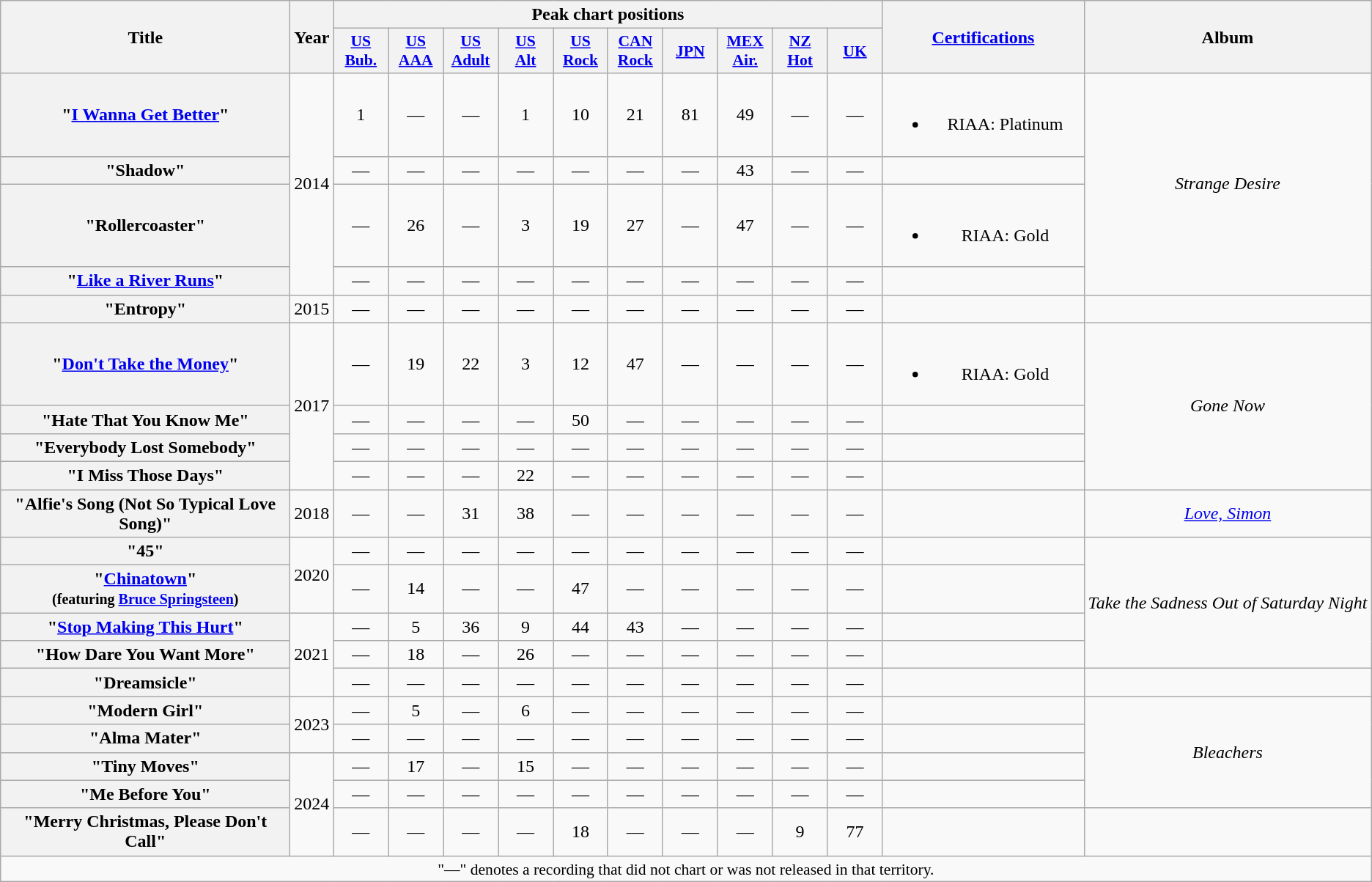<table class="wikitable plainrowheaders" style="text-align:center;" border="1">
<tr>
<th scope="col" rowspan="2" style="width:16em;">Title</th>
<th scope="col" rowspan="2">Year</th>
<th scope="col" colspan="10">Peak chart positions</th>
<th scope="col" rowspan="2" style="width:11em;"><a href='#'>Certifications</a></th>
<th scope="col" rowspan="2">Album</th>
</tr>
<tr>
<th scope="col" style="width:3em;font-size:90%"><a href='#'>US<br>Bub.</a><br></th>
<th scope="col" style="width:3em;font-size:90%"><a href='#'>US AAA</a><br></th>
<th scope="col" style="width:3em;font-size:90%"><a href='#'>US Adult</a><br></th>
<th scope="col" style="width:3em;font-size:90%;"><a href='#'>US<br>Alt</a><br></th>
<th scope="col" style="width:3em;font-size:90%;"><a href='#'>US<br>Rock</a><br></th>
<th scope="col" style="width:3em;font-size:90%;"><a href='#'>CAN<br>Rock</a><br></th>
<th scope="col" style="width:3em;font-size:90%;"><a href='#'>JPN</a><br></th>
<th scope="col" style="width:3em;font-size:90%;"><a href='#'>MEX<br>Air.</a><br></th>
<th scope="col" style="width:3em;font-size:90%"><a href='#'>NZ<br>Hot</a><br></th>
<th scope="col" style="width:3em;font-size:90%"><a href='#'>UK</a><br></th>
</tr>
<tr>
<th scope="row">"<a href='#'>I Wanna Get Better</a>"</th>
<td rowspan="4">2014</td>
<td>1</td>
<td>—</td>
<td>—</td>
<td>1</td>
<td>10</td>
<td>21</td>
<td>81</td>
<td>49</td>
<td>—</td>
<td>—</td>
<td><br><ul><li>RIAA: Platinum</li></ul></td>
<td rowspan="4"><em>Strange Desire</em></td>
</tr>
<tr>
<th scope="row">"Shadow"</th>
<td>—</td>
<td>—</td>
<td>—</td>
<td>—</td>
<td>—</td>
<td>—</td>
<td>—</td>
<td>43</td>
<td>—</td>
<td>—</td>
<td></td>
</tr>
<tr>
<th scope="row">"Rollercoaster"</th>
<td>—</td>
<td>26</td>
<td>—</td>
<td>3</td>
<td>19</td>
<td>27</td>
<td>—</td>
<td>47</td>
<td>—</td>
<td>—</td>
<td><br><ul><li>RIAA: Gold</li></ul></td>
</tr>
<tr>
<th scope="row">"<a href='#'>Like a River Runs</a>"</th>
<td>—</td>
<td>—</td>
<td>—</td>
<td>—</td>
<td>—</td>
<td>—</td>
<td>—</td>
<td>—</td>
<td>—</td>
<td>—</td>
<td></td>
</tr>
<tr>
<th scope="row">"Entropy" <br> </th>
<td>2015</td>
<td>—</td>
<td>—</td>
<td>—</td>
<td>—</td>
<td>—</td>
<td>—</td>
<td>—</td>
<td>—</td>
<td>—</td>
<td>—</td>
<td></td>
<td></td>
</tr>
<tr>
<th scope="row">"<a href='#'>Don't Take the Money</a>"</th>
<td rowspan="4">2017</td>
<td>—</td>
<td>19</td>
<td>22</td>
<td>3</td>
<td>12</td>
<td>47</td>
<td>—</td>
<td>—</td>
<td>—</td>
<td>—</td>
<td><br><ul><li>RIAA: Gold</li></ul></td>
<td rowspan="4"><em>Gone Now</em></td>
</tr>
<tr>
<th scope="row">"Hate That You Know Me"</th>
<td>—</td>
<td>—</td>
<td>—</td>
<td>—</td>
<td>50</td>
<td>—</td>
<td>—</td>
<td>—</td>
<td>—</td>
<td>—</td>
<td></td>
</tr>
<tr>
<th scope="row">"Everybody Lost Somebody"</th>
<td>—</td>
<td>—</td>
<td>—</td>
<td>—</td>
<td>—</td>
<td>—</td>
<td>—</td>
<td>—</td>
<td>—</td>
<td>—</td>
<td></td>
</tr>
<tr>
<th scope="row">"I Miss Those Days"</th>
<td>—</td>
<td>—</td>
<td>—</td>
<td>22</td>
<td>—</td>
<td>—</td>
<td>—</td>
<td>—</td>
<td>—</td>
<td>—</td>
<td></td>
</tr>
<tr>
<th scope="row">"Alfie's Song (Not So Typical Love Song)"</th>
<td>2018</td>
<td>—</td>
<td>—</td>
<td>31</td>
<td>38</td>
<td>—</td>
<td>—</td>
<td>—</td>
<td>—</td>
<td>—</td>
<td>—</td>
<td></td>
<td><em><a href='#'>Love, Simon</a></em></td>
</tr>
<tr>
<th scope="row">"45"</th>
<td rowspan="2">2020</td>
<td>—</td>
<td>—</td>
<td>—</td>
<td>—</td>
<td>—</td>
<td>—</td>
<td>—</td>
<td>—</td>
<td>—</td>
<td>—</td>
<td></td>
<td rowspan="4"><em>Take the Sadness Out of Saturday Night</em></td>
</tr>
<tr>
<th scope="row">"<a href='#'>Chinatown</a>"<br><small>(featuring <a href='#'>Bruce Springsteen</a>)</small></th>
<td>—</td>
<td>14</td>
<td>—</td>
<td>—</td>
<td>47</td>
<td>—</td>
<td>—</td>
<td>—</td>
<td>—</td>
<td>—</td>
<td></td>
</tr>
<tr>
<th scope="row">"<a href='#'>Stop Making This Hurt</a>"</th>
<td rowspan="3">2021</td>
<td>—</td>
<td>5</td>
<td>36</td>
<td>9</td>
<td>44</td>
<td>43</td>
<td>—</td>
<td>—</td>
<td>—</td>
<td>—</td>
<td></td>
</tr>
<tr>
<th scope="row">"How Dare You Want More"</th>
<td>—</td>
<td>18</td>
<td>—</td>
<td>26</td>
<td>—</td>
<td>—</td>
<td>—</td>
<td>—</td>
<td>—</td>
<td>—</td>
<td></td>
</tr>
<tr>
<th scope="row">"Dreamsicle"</th>
<td>—</td>
<td>—</td>
<td>—</td>
<td>—</td>
<td>—</td>
<td>—</td>
<td>—</td>
<td>—</td>
<td>—</td>
<td>—</td>
<td></td>
<td></td>
</tr>
<tr>
<th scope="row">"Modern Girl"</th>
<td rowspan="2">2023</td>
<td>—</td>
<td>5</td>
<td>—</td>
<td>6</td>
<td>—</td>
<td>—</td>
<td>—</td>
<td>—</td>
<td>—</td>
<td>—</td>
<td></td>
<td rowspan="4"><em>Bleachers</em></td>
</tr>
<tr>
<th scope="row">"Alma Mater"</th>
<td>—</td>
<td>—</td>
<td>—</td>
<td>—</td>
<td>—</td>
<td>—</td>
<td>—</td>
<td>—</td>
<td>—</td>
<td>—</td>
<td></td>
</tr>
<tr>
<th scope="row">"Tiny Moves"</th>
<td rowspan="3">2024</td>
<td>—</td>
<td>17</td>
<td>—</td>
<td>15</td>
<td>—</td>
<td>—</td>
<td>—</td>
<td>—</td>
<td>—</td>
<td>—</td>
<td></td>
</tr>
<tr>
<th scope="row">"Me Before You"</th>
<td>—</td>
<td>—</td>
<td>—</td>
<td>—</td>
<td>—</td>
<td>—</td>
<td>—</td>
<td>—</td>
<td>—</td>
<td>—</td>
<td></td>
</tr>
<tr>
<th scope="row">"Merry Christmas, Please Don't Call"</th>
<td>—</td>
<td>—</td>
<td>—</td>
<td>—</td>
<td>18</td>
<td>—</td>
<td>—</td>
<td>—</td>
<td>9</td>
<td>77</td>
<td></td>
<td></td>
</tr>
<tr>
<td colspan="14" style="font-size:90%">"—" denotes a recording that did not chart or was not released in that territory.</td>
</tr>
</table>
